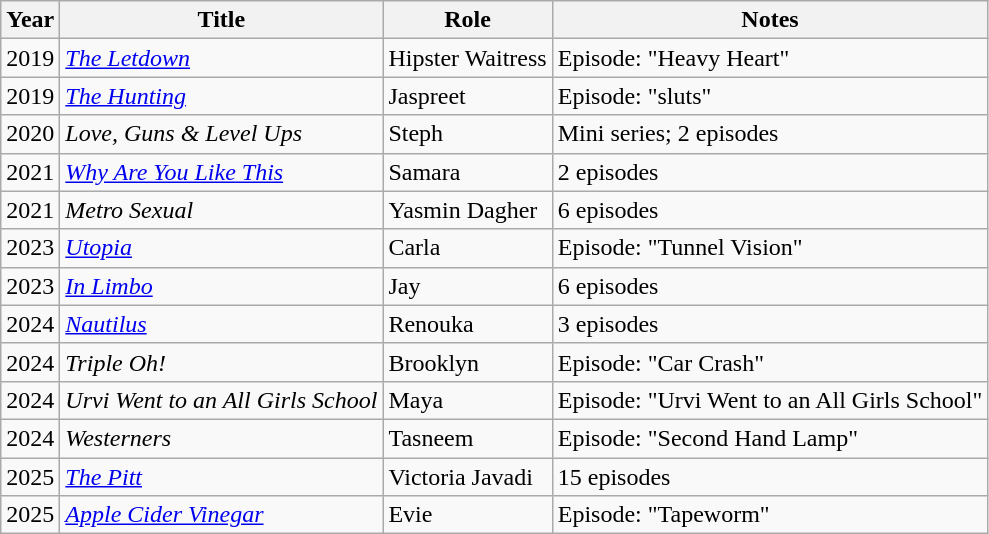<table class="wikitable sortable">
<tr>
<th>Year</th>
<th>Title</th>
<th>Role</th>
<th>Notes</th>
</tr>
<tr>
<td>2019</td>
<td><em><a href='#'>The Letdown</a></em></td>
<td>Hipster Waitress</td>
<td>Episode: "Heavy Heart"</td>
</tr>
<tr>
<td>2019</td>
<td><em><a href='#'>The Hunting</a></em></td>
<td>Jaspreet</td>
<td>Episode: "sluts"</td>
</tr>
<tr>
<td>2020</td>
<td><em>Love, Guns & Level Ups</em></td>
<td>Steph</td>
<td>Mini series; 2 episodes</td>
</tr>
<tr>
<td>2021</td>
<td><em><a href='#'>Why Are You Like This</a></em></td>
<td>Samara</td>
<td>2 episodes</td>
</tr>
<tr>
<td>2021</td>
<td><em>Metro Sexual</em></td>
<td>Yasmin Dagher</td>
<td>6 episodes</td>
</tr>
<tr>
<td>2023</td>
<td><em><a href='#'>Utopia</a></em></td>
<td>Carla</td>
<td>Episode: "Tunnel Vision"</td>
</tr>
<tr>
<td>2023</td>
<td><em><a href='#'>In Limbo</a></em></td>
<td>Jay</td>
<td>6 episodes</td>
</tr>
<tr>
<td>2024</td>
<td><a href='#'><em>Nautilus</em></a></td>
<td>Renouka</td>
<td>3 episodes</td>
</tr>
<tr>
<td>2024</td>
<td><em>Triple Oh!</em></td>
<td>Brooklyn</td>
<td>Episode: "Car Crash"</td>
</tr>
<tr>
<td>2024</td>
<td><em>Urvi Went to an All Girls School</em></td>
<td>Maya</td>
<td>Episode: "Urvi Went to an All Girls School"</td>
</tr>
<tr>
<td>2024</td>
<td><em>Westerners</em></td>
<td>Tasneem</td>
<td>Episode: "Second Hand Lamp"</td>
</tr>
<tr>
<td>2025</td>
<td><em><a href='#'>The Pitt</a></em></td>
<td>Victoria Javadi</td>
<td>15 episodes</td>
</tr>
<tr>
<td>2025</td>
<td><em><a href='#'>Apple Cider Vinegar</a></em></td>
<td>Evie</td>
<td>Episode: "Tapeworm"</td>
</tr>
</table>
